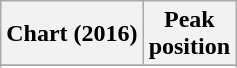<table class="wikitable sortable plainrowheaders" style="text-align:center">
<tr>
<th scope="col">Chart (2016)</th>
<th scope="col">Peak<br>position</th>
</tr>
<tr>
</tr>
<tr>
</tr>
<tr>
</tr>
</table>
